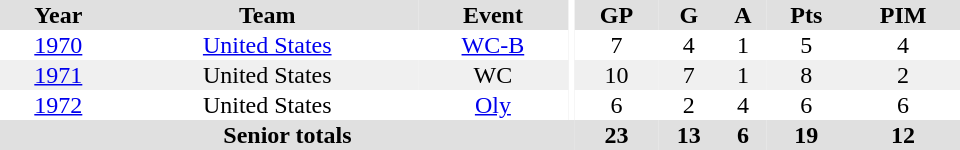<table border="0" cellpadding="1" cellspacing="0" ID="Table3" style="text-align:center; width:40em;">
<tr bgcolor="#e0e0e0">
<th>Year</th>
<th>Team</th>
<th>Event</th>
<th rowspan="102" bgcolor="#ffffff"></th>
<th>GP</th>
<th>G</th>
<th>A</th>
<th>Pts</th>
<th>PIM</th>
</tr>
<tr>
<td><a href='#'>1970</a></td>
<td><a href='#'>United States</a></td>
<td><a href='#'>WC-B</a></td>
<td>7</td>
<td>4</td>
<td>1</td>
<td>5</td>
<td>4</td>
</tr>
<tr bgcolor="#f0f0f0">
<td><a href='#'>1971</a></td>
<td>United States</td>
<td>WC</td>
<td>10</td>
<td>7</td>
<td>1</td>
<td>8</td>
<td>2</td>
</tr>
<tr>
<td><a href='#'>1972</a></td>
<td>United States</td>
<td><a href='#'>Oly</a></td>
<td>6</td>
<td>2</td>
<td>4</td>
<td>6</td>
<td>6</td>
</tr>
<tr bgcolor="#e0e0e0">
<th colspan="4">Senior totals</th>
<th>23</th>
<th>13</th>
<th>6</th>
<th>19</th>
<th>12</th>
</tr>
</table>
